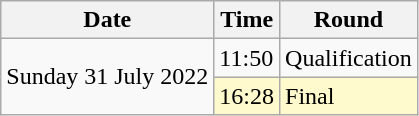<table class="wikitable">
<tr>
<th>Date</th>
<th>Time</th>
<th>Round</th>
</tr>
<tr>
<td rowspan=2>Sunday 31 July 2022</td>
<td>11:50</td>
<td>Qualification</td>
</tr>
<tr>
<td style=background:lemonchiffon>16:28</td>
<td style=background:lemonchiffon>Final</td>
</tr>
</table>
